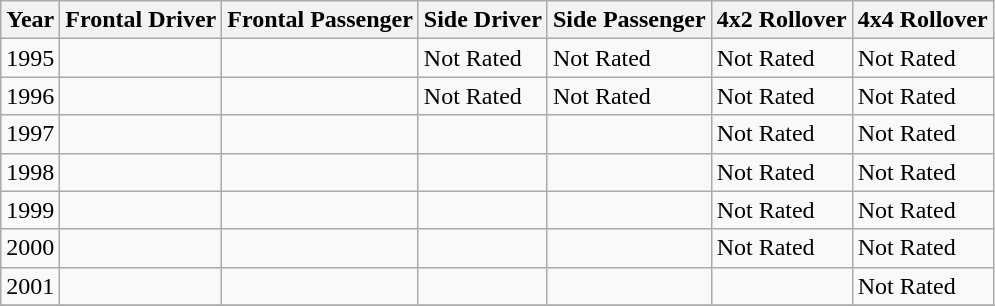<table class="wikitable">
<tr>
<th>Year</th>
<th>Frontal Driver</th>
<th>Frontal Passenger</th>
<th>Side Driver</th>
<th>Side Passenger</th>
<th>4x2 Rollover</th>
<th>4x4 Rollover</th>
</tr>
<tr>
<td>1995</td>
<td></td>
<td></td>
<td>Not Rated</td>
<td>Not Rated</td>
<td>Not Rated</td>
<td>Not Rated</td>
</tr>
<tr>
<td>1996</td>
<td></td>
<td></td>
<td>Not Rated</td>
<td>Not Rated</td>
<td>Not Rated</td>
<td>Not Rated</td>
</tr>
<tr>
<td>1997</td>
<td></td>
<td></td>
<td></td>
<td></td>
<td>Not Rated</td>
<td>Not Rated</td>
</tr>
<tr>
<td>1998</td>
<td></td>
<td></td>
<td></td>
<td></td>
<td>Not Rated</td>
<td>Not Rated</td>
</tr>
<tr>
<td>1999</td>
<td></td>
<td></td>
<td></td>
<td></td>
<td>Not Rated</td>
<td>Not Rated</td>
</tr>
<tr>
<td>2000</td>
<td></td>
<td></td>
<td></td>
<td></td>
<td>Not Rated</td>
<td>Not Rated</td>
</tr>
<tr>
<td>2001</td>
<td></td>
<td></td>
<td></td>
<td></td>
<td></td>
<td>Not Rated</td>
</tr>
<tr>
</tr>
</table>
